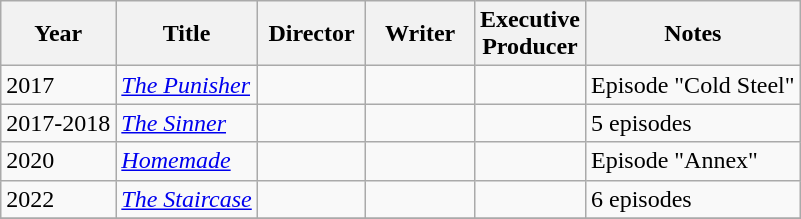<table class="wikitable">
<tr>
<th>Year</th>
<th>Title</th>
<th width="65">Director</th>
<th width="65">Writer</th>
<th width="65">Executive<br>Producer</th>
<th>Notes</th>
</tr>
<tr>
<td>2017</td>
<td><em><a href='#'>The Punisher</a></em></td>
<td></td>
<td></td>
<td></td>
<td>Episode "Cold Steel"</td>
</tr>
<tr>
<td>2017-2018</td>
<td><em><a href='#'>The Sinner</a></em></td>
<td></td>
<td></td>
<td></td>
<td>5 episodes</td>
</tr>
<tr>
<td>2020</td>
<td><em><a href='#'>Homemade</a></em></td>
<td></td>
<td></td>
<td></td>
<td>Episode "Annex"</td>
</tr>
<tr>
<td>2022</td>
<td><em><a href='#'>The Staircase</a></em></td>
<td></td>
<td></td>
<td></td>
<td>6 episodes</td>
</tr>
<tr>
</tr>
</table>
